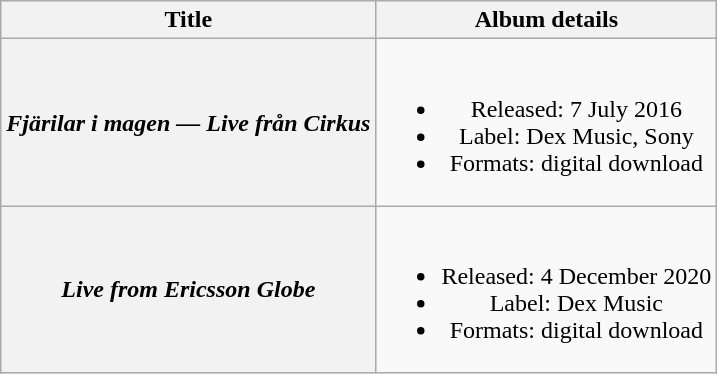<table class="wikitable plainrowheaders" style="text-align:center;">
<tr>
<th>Title</th>
<th>Album details</th>
</tr>
<tr>
<th scope="row"><em>Fjärilar i magen — Live från Cirkus</em></th>
<td><br><ul><li>Released: 7 July 2016</li><li>Label: Dex Music, Sony</li><li>Formats: digital download</li></ul></td>
</tr>
<tr>
<th scope="row"><em>Live from Ericsson Globe</em></th>
<td><br><ul><li>Released: 4 December 2020</li><li>Label: Dex Music</li><li>Formats: digital download</li></ul></td>
</tr>
</table>
